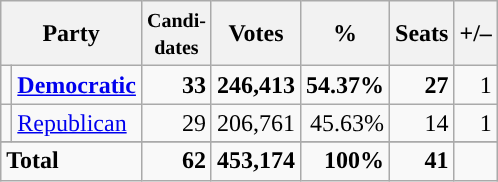<table class="wikitable" style="font-size:100%; text-align:right;">
<tr>
<th colspan=2>Party</th>
<th><small>Candi-<br>dates</small></th>
<th>Votes</th>
<th>%</th>
<th>Seats</th>
<th>+/–</th>
</tr>
<tr>
<td style="background:"></td>
<td align=left><strong><a href='#'>Democratic</a></strong></td>
<td><strong>33</strong></td>
<td><strong>246,413</strong></td>
<td><strong>54.37%</strong></td>
<td><strong>27</strong></td>
<td> 1</td>
</tr>
<tr>
<td style="background:"></td>
<td align=left><a href='#'>Republican</a></td>
<td>29</td>
<td>206,761</td>
<td>45.63%</td>
<td>14</td>
<td> 1</td>
</tr>
<tr>
</tr>
<tr style="font-weight:bold">
<td colspan=2 align=left>Total</td>
<td>62</td>
<td>453,174</td>
<td>100%</td>
<td>41</td>
<td></td>
</tr>
</table>
